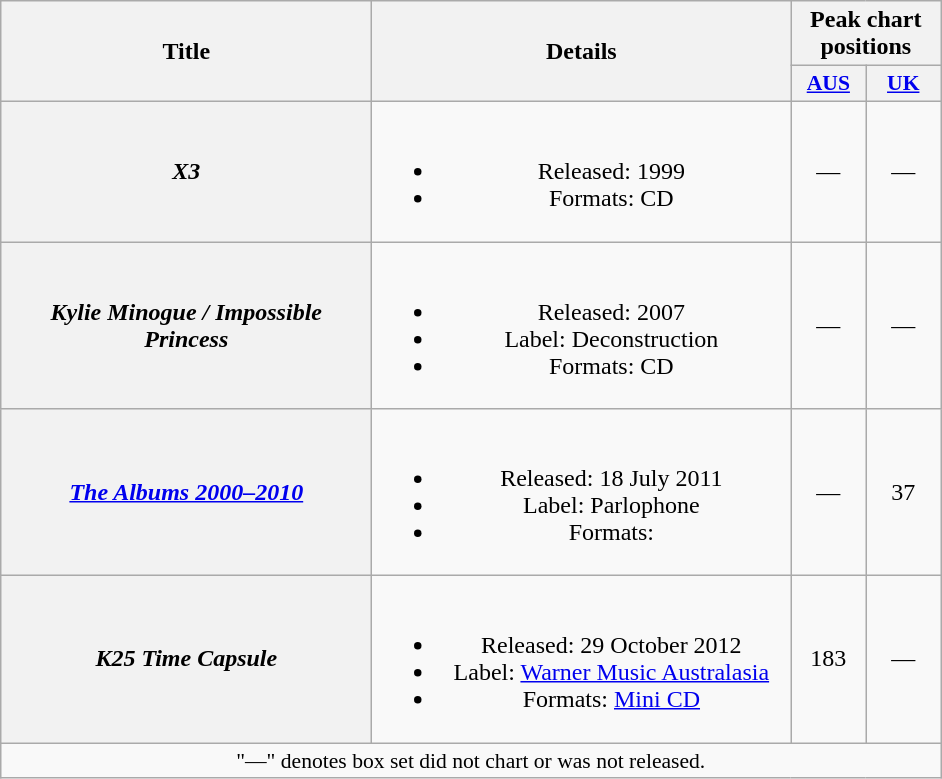<table class="wikitable plainrowheaders" style="text-align:center;">
<tr>
<th scope="col" rowspan=2 style="width:15em;">Title</th>
<th scope="col" rowspan=2 style="width:17em;">Details</th>
<th scope="col" colspan=2>Peak chart positions</th>
</tr>
<tr>
<th scope="col" style="width:3em;font-size:90%;"><a href='#'>AUS</a><br></th>
<th scope="col" style="width:3em;font-size:90%;"><a href='#'>UK</a><br></th>
</tr>
<tr>
<th scope=row><em>X3</em></th>
<td><br><ul><li>Released: 1999</li><li>Formats: CD</li></ul></td>
<td>—</td>
<td>—</td>
</tr>
<tr>
<th scope=row><em>Kylie Minogue / Impossible Princess</em></th>
<td><br><ul><li>Released: 2007</li><li>Label: Deconstruction</li><li>Formats: CD</li></ul></td>
<td>—</td>
<td>—</td>
</tr>
<tr>
<th scope=row><em><a href='#'>The Albums 2000–2010</a></em></th>
<td><br><ul><li>Released: 18 July 2011</li><li>Label: Parlophone</li><li>Formats: </li></ul></td>
<td>—</td>
<td>37</td>
</tr>
<tr>
<th scope=row><em>K25 Time Capsule</em></th>
<td><br><ul><li>Released: 29 October 2012</li><li>Label: <a href='#'>Warner Music Australasia</a></li><li>Formats: <a href='#'>Mini CD</a></li></ul></td>
<td>183</td>
<td>—</td>
</tr>
<tr>
<td colspan=12 style="font-size:90%">"—" denotes box set did not chart or was not released.</td>
</tr>
</table>
